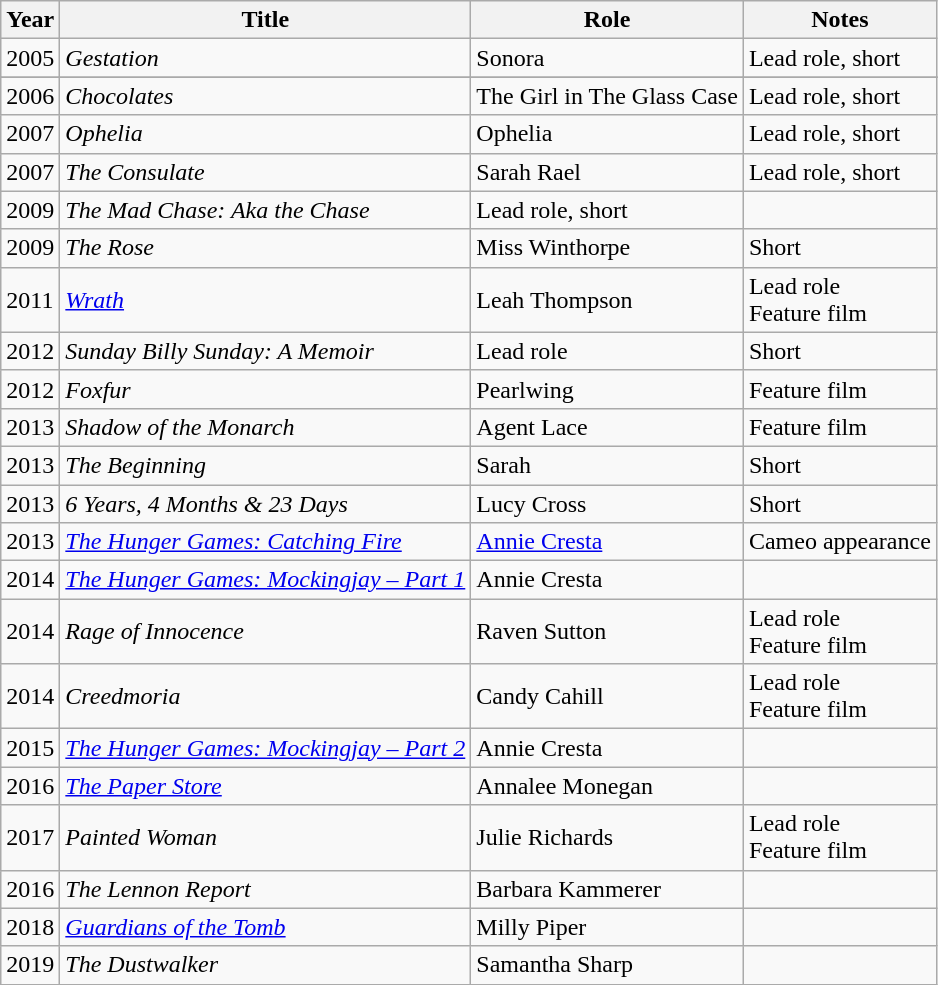<table class="wikitable sortable">
<tr>
<th>Year</th>
<th>Title</th>
<th>Role</th>
<th class="unsortable">Notes</th>
</tr>
<tr>
<td>2005</td>
<td><em>Gestation</em></td>
<td>Sonora</td>
<td>Lead role, short</td>
</tr>
<tr>
</tr>
<tr>
<td>2006</td>
<td><em>Chocolates</em></td>
<td>The Girl in The Glass Case</td>
<td>Lead role, short</td>
</tr>
<tr>
<td>2007</td>
<td><em>Ophelia</em></td>
<td>Ophelia</td>
<td>Lead role, short</td>
</tr>
<tr>
<td>2007</td>
<td><em>The Consulate</em></td>
<td>Sarah Rael</td>
<td>Lead role, short</td>
</tr>
<tr>
<td>2009</td>
<td><em>The Mad Chase: Aka the Chase</em></td>
<td>Lead role, short</td>
<td></td>
</tr>
<tr>
<td>2009</td>
<td><em>The Rose</em></td>
<td>Miss Winthorpe</td>
<td>Short</td>
</tr>
<tr>
<td>2011</td>
<td><em><a href='#'>Wrath</a></em></td>
<td>Leah Thompson</td>
<td>Lead role<br>Feature film</td>
</tr>
<tr>
<td>2012</td>
<td><em>Sunday Billy Sunday: A Memoir</em></td>
<td>Lead role</td>
<td>Short</td>
</tr>
<tr>
<td>2012</td>
<td><em>Foxfur</em></td>
<td>Pearlwing</td>
<td>Feature film</td>
</tr>
<tr>
<td>2013</td>
<td><em>Shadow of the Monarch</em></td>
<td>Agent Lace</td>
<td>Feature film</td>
</tr>
<tr>
<td>2013</td>
<td><em>The Beginning</em></td>
<td>Sarah</td>
<td>Short</td>
</tr>
<tr>
<td>2013</td>
<td><em>6 Years, 4 Months & 23 Days</em></td>
<td>Lucy Cross</td>
<td>Short</td>
</tr>
<tr>
<td>2013</td>
<td><em><a href='#'>The Hunger Games: Catching Fire</a></em></td>
<td><a href='#'>Annie Cresta</a></td>
<td>Cameo appearance</td>
</tr>
<tr>
<td>2014</td>
<td><em><a href='#'>The Hunger Games: Mockingjay – Part 1</a></em></td>
<td>Annie Cresta</td>
<td></td>
</tr>
<tr>
<td>2014</td>
<td><em>Rage of Innocence</em></td>
<td>Raven Sutton</td>
<td>Lead role<br>Feature film</td>
</tr>
<tr>
<td>2014</td>
<td><em>Creedmoria</em></td>
<td>Candy Cahill</td>
<td>Lead role<br>Feature film</td>
</tr>
<tr>
<td>2015</td>
<td><em><a href='#'>The Hunger Games: Mockingjay – Part 2</a></em></td>
<td>Annie Cresta</td>
<td></td>
</tr>
<tr>
<td>2016</td>
<td><em><a href='#'>The Paper Store</a></em></td>
<td>Annalee Monegan</td>
<td></td>
</tr>
<tr>
<td>2017</td>
<td><em>Painted Woman</em></td>
<td>Julie Richards</td>
<td>Lead role<br>Feature film</td>
</tr>
<tr>
<td>2016</td>
<td><em>The Lennon Report</em></td>
<td>Barbara Kammerer</td>
<td></td>
</tr>
<tr>
<td>2018</td>
<td><em><a href='#'>Guardians of the Tomb</a></em></td>
<td>Milly Piper</td>
<td></td>
</tr>
<tr>
<td>2019</td>
<td><em>The Dustwalker</em></td>
<td>Samantha Sharp</td>
<td></td>
</tr>
</table>
